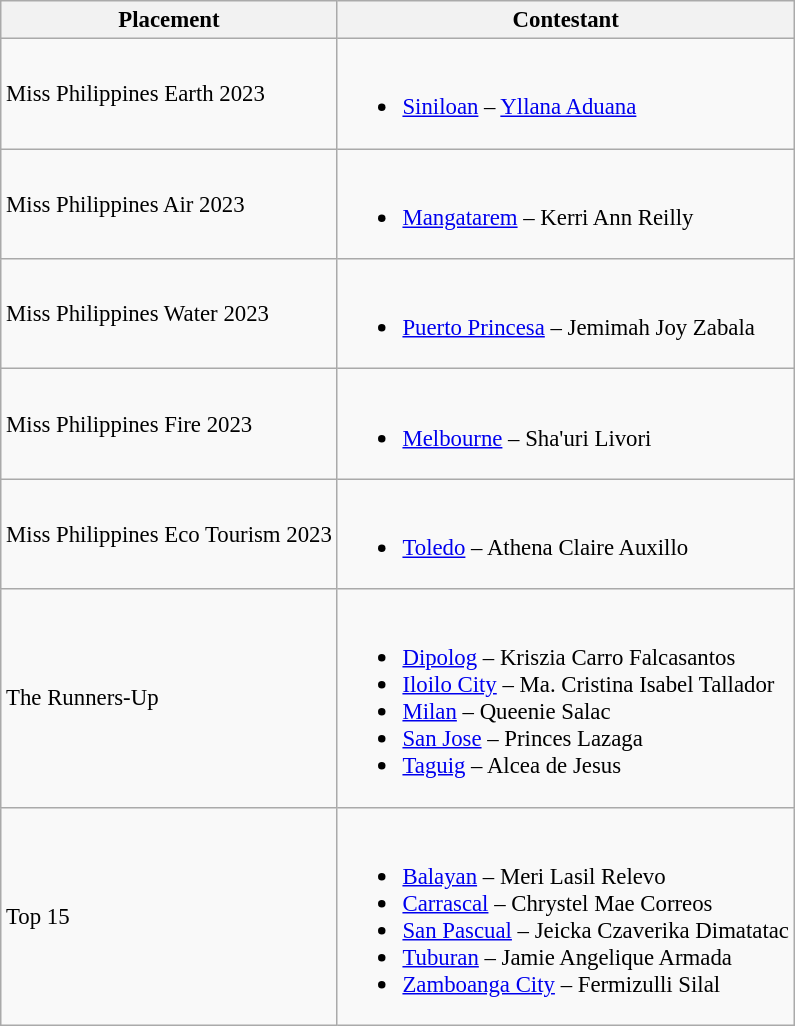<table class="wikitable sortable" style="font-size:95%;">
<tr>
<th>Placement</th>
<th>Contestant</th>
</tr>
<tr>
<td>Miss Philippines Earth 2023</td>
<td><br><ul><li><a href='#'>Siniloan</a> – <a href='#'>Yllana Aduana</a></li></ul></td>
</tr>
<tr>
<td>Miss Philippines Air 2023</td>
<td><br><ul><li><a href='#'>Mangatarem</a> – Kerri Ann Reilly</li></ul></td>
</tr>
<tr>
<td>Miss Philippines Water 2023</td>
<td><br><ul><li><a href='#'>Puerto Princesa</a> – Jemimah Joy Zabala</li></ul></td>
</tr>
<tr>
<td>Miss Philippines Fire 2023</td>
<td><br><ul><li><a href='#'>Melbourne</a> – Sha'uri Livori</li></ul></td>
</tr>
<tr>
<td>Miss Philippines Eco Tourism 2023</td>
<td><br><ul><li><a href='#'>Toledo</a> – Athena Claire Auxillo</li></ul></td>
</tr>
<tr>
<td>The Runners-Up</td>
<td><br><ul><li><a href='#'>Dipolog</a> – Kriszia Carro Falcasantos</li><li><a href='#'>Iloilo City</a> – Ma. Cristina Isabel Tallador</li><li><a href='#'>Milan</a> – Queenie Salac</li><li><a href='#'>San Jose</a> – Princes Lazaga</li><li><a href='#'>Taguig</a> – Alcea de Jesus</li></ul></td>
</tr>
<tr>
<td>Top 15</td>
<td><br><ul><li><a href='#'>Balayan</a> – Meri Lasil Relevo</li><li><a href='#'>Carrascal</a> – Chrystel Mae Correos</li><li><a href='#'>San Pascual</a> – Jeicka Czaverika Dimatatac</li><li><a href='#'>Tuburan</a> – Jamie Angelique Armada</li><li><a href='#'>Zamboanga City</a> – Fermizulli Silal</li></ul></td>
</tr>
</table>
